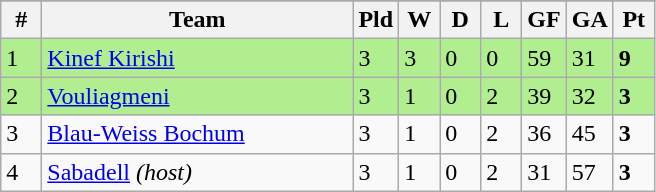<table class=wikitable>
<tr align=center>
</tr>
<tr>
<th width=20>#</th>
<th width=200>Team</th>
<th width=20>Pld</th>
<th width=20>W</th>
<th width=20>D</th>
<th width=20>L</th>
<th width=20>GF</th>
<th width=20>GA</th>
<th width=20>Pt</th>
</tr>
<tr bgcolor=B0EE90>
<td>1</td>
<td align="left"> <a href='#'>Kinef Kirishi</a></td>
<td>3</td>
<td>3</td>
<td>0</td>
<td>0</td>
<td>59</td>
<td>31</td>
<td><strong>9</strong></td>
</tr>
<tr bgcolor=B0EE90>
<td>2</td>
<td align="left"> <a href='#'>Vouliagmeni</a></td>
<td>3</td>
<td>1</td>
<td>0</td>
<td>2</td>
<td>39</td>
<td>32</td>
<td><strong>3</strong></td>
</tr>
<tr bgcolor=>
<td>3</td>
<td align="left"> <a href='#'>Blau-Weiss Bochum</a></td>
<td>3</td>
<td>1</td>
<td>0</td>
<td>2</td>
<td>36</td>
<td>45</td>
<td><strong>3</strong></td>
</tr>
<tr bgcolor=>
<td>4</td>
<td align="left"> <a href='#'>Sabadell</a> <em>(host)</em></td>
<td>3</td>
<td>1</td>
<td>0</td>
<td>2</td>
<td>31</td>
<td>57</td>
<td><strong>3</strong></td>
</tr>
</table>
